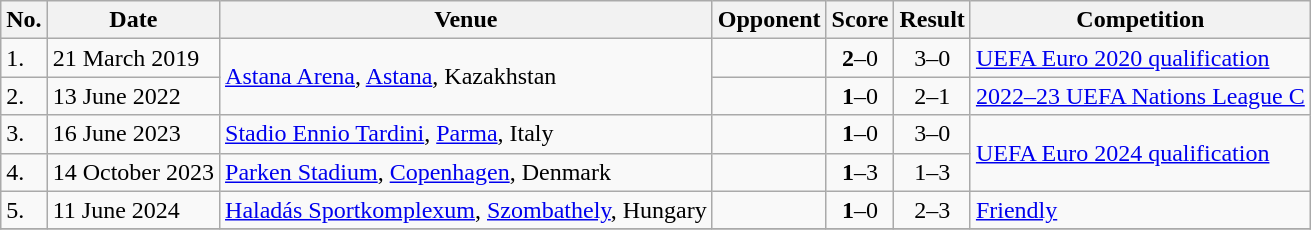<table class="wikitable plainrowheaders sortable">
<tr>
<th>No.</th>
<th>Date</th>
<th>Venue</th>
<th>Opponent</th>
<th>Score</th>
<th>Result</th>
<th>Competition</th>
</tr>
<tr>
<td>1.</td>
<td>21 March 2019</td>
<td rowspan=2><a href='#'>Astana Arena</a>, <a href='#'>Astana</a>, Kazakhstan</td>
<td></td>
<td align=center><strong>2</strong>–0</td>
<td align=center>3–0</td>
<td><a href='#'>UEFA Euro 2020 qualification</a></td>
</tr>
<tr>
<td>2.</td>
<td>13 June 2022</td>
<td></td>
<td align=center><strong>1</strong>–0</td>
<td align=center>2–1</td>
<td><a href='#'>2022–23 UEFA Nations League C</a></td>
</tr>
<tr>
<td>3.</td>
<td>16 June 2023</td>
<td><a href='#'>Stadio Ennio Tardini</a>, <a href='#'>Parma</a>, Italy</td>
<td></td>
<td align=center><strong>1</strong>–0</td>
<td align=center>3–0</td>
<td rowspan=2><a href='#'>UEFA Euro 2024 qualification</a></td>
</tr>
<tr>
<td>4.</td>
<td>14 October 2023</td>
<td><a href='#'>Parken Stadium</a>, <a href='#'>Copenhagen</a>, Denmark</td>
<td></td>
<td align=center><strong>1</strong>–3</td>
<td align=center>1–3</td>
</tr>
<tr>
<td>5.</td>
<td>11 June 2024</td>
<td><a href='#'>Haladás Sportkomplexum</a>, <a href='#'>Szombathely</a>, Hungary</td>
<td></td>
<td align=center><strong>1</strong>–0</td>
<td align=center>2–3</td>
<td><a href='#'>Friendly</a></td>
</tr>
<tr>
</tr>
</table>
